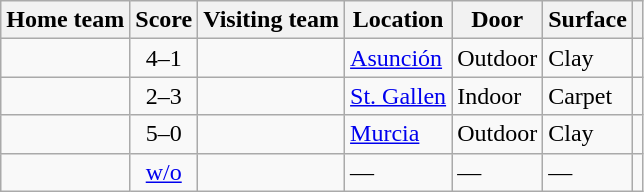<table class="wikitable" style="border:1px solid #aaa;">
<tr>
<th>Home team</th>
<th>Score</th>
<th>Visiting team</th>
<th>Location</th>
<th>Door</th>
<th>Surface</th>
<th></th>
</tr>
<tr>
<td><strong></strong></td>
<td style="text-align:center;">4–1</td>
<td></td>
<td><a href='#'>Asunción</a></td>
<td>Outdoor</td>
<td>Clay</td>
<td></td>
</tr>
<tr>
<td></td>
<td style="text-align:center;">2–3</td>
<td><strong></strong></td>
<td><a href='#'>St. Gallen</a></td>
<td>Indoor</td>
<td>Carpet</td>
<td></td>
</tr>
<tr>
<td><strong></strong></td>
<td style="text-align:center;">5–0</td>
<td></td>
<td><a href='#'>Murcia</a></td>
<td>Outdoor</td>
<td>Clay</td>
<td></td>
</tr>
<tr>
<td><strong></strong></td>
<td style="text-align:center;"><a href='#'>w/o</a></td>
<td></td>
<td>—</td>
<td>—</td>
<td>—</td>
<td></td>
</tr>
</table>
